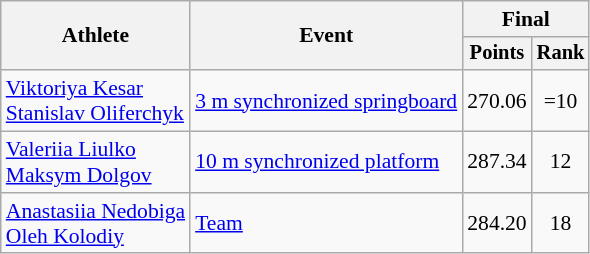<table class="wikitable" style="font-size:90%;">
<tr>
<th rowspan=2>Athlete</th>
<th rowspan=2>Event</th>
<th colspan=2>Final</th>
</tr>
<tr style="font-size:95%">
<th>Points</th>
<th>Rank</th>
</tr>
<tr align=center>
<td align=left><a href='#'>Viktoriya Kesar</a><br><a href='#'>Stanislav Oliferchyk</a></td>
<td align=left><a href='#'>3 m synchronized springboard</a></td>
<td>270.06</td>
<td>=10</td>
</tr>
<tr align=center>
<td align=left><a href='#'>Valeriia Liulko</a><br><a href='#'>Maksym Dolgov</a></td>
<td align=left><a href='#'>10 m synchronized platform</a></td>
<td>287.34</td>
<td>12</td>
</tr>
<tr align=center>
<td align=left><a href='#'>Anastasiia Nedobiga</a><br><a href='#'>Oleh Kolodiy</a></td>
<td align=left><a href='#'>Team</a></td>
<td>284.20</td>
<td>18</td>
</tr>
</table>
